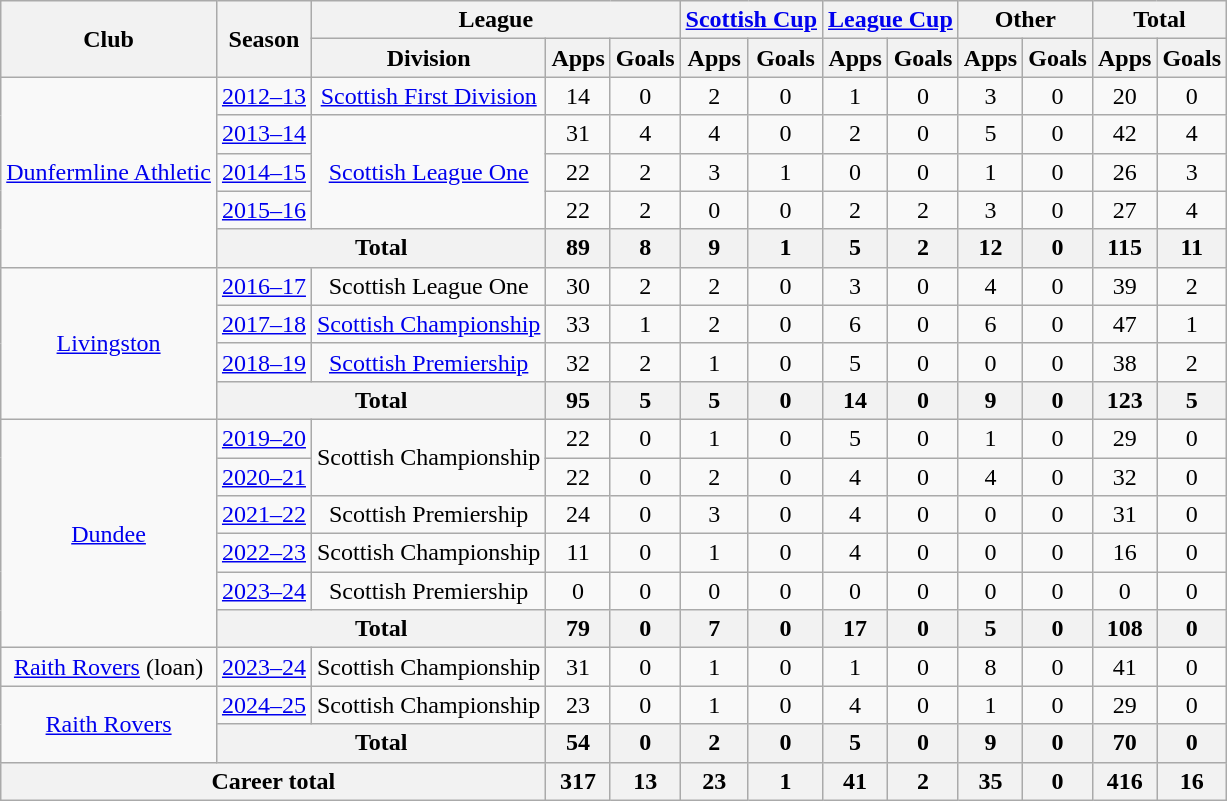<table class="wikitable" style="text-align: center">
<tr>
<th rowspan="2">Club</th>
<th rowspan="2">Season</th>
<th colspan="3">League</th>
<th colspan="2"><a href='#'>Scottish Cup</a></th>
<th colspan="2"><a href='#'>League Cup</a></th>
<th colspan="2">Other</th>
<th colspan="2">Total</th>
</tr>
<tr>
<th>Division</th>
<th>Apps</th>
<th>Goals</th>
<th>Apps</th>
<th>Goals</th>
<th>Apps</th>
<th>Goals</th>
<th>Apps</th>
<th>Goals</th>
<th>Apps</th>
<th>Goals</th>
</tr>
<tr>
<td rowspan="5"><a href='#'>Dunfermline Athletic</a></td>
<td><a href='#'>2012–13</a></td>
<td><a href='#'>Scottish First Division</a></td>
<td>14</td>
<td>0</td>
<td>2</td>
<td>0</td>
<td>1</td>
<td>0</td>
<td>3</td>
<td>0</td>
<td>20</td>
<td>0</td>
</tr>
<tr>
<td><a href='#'>2013–14</a></td>
<td rowspan="3"><a href='#'>Scottish League One</a></td>
<td>31</td>
<td>4</td>
<td>4</td>
<td>0</td>
<td>2</td>
<td>0</td>
<td>5</td>
<td>0</td>
<td>42</td>
<td>4</td>
</tr>
<tr>
<td><a href='#'>2014–15</a></td>
<td>22</td>
<td>2</td>
<td>3</td>
<td>1</td>
<td>0</td>
<td>0</td>
<td>1</td>
<td>0</td>
<td>26</td>
<td>3</td>
</tr>
<tr>
<td><a href='#'>2015–16</a></td>
<td>22</td>
<td>2</td>
<td>0</td>
<td>0</td>
<td>2</td>
<td>2</td>
<td>3</td>
<td>0</td>
<td>27</td>
<td>4</td>
</tr>
<tr>
<th colspan="2">Total</th>
<th>89</th>
<th>8</th>
<th>9</th>
<th>1</th>
<th>5</th>
<th>2</th>
<th>12</th>
<th>0</th>
<th>115</th>
<th>11</th>
</tr>
<tr>
<td rowspan="4"><a href='#'>Livingston</a></td>
<td><a href='#'>2016–17</a></td>
<td>Scottish League One</td>
<td>30</td>
<td>2</td>
<td>2</td>
<td>0</td>
<td>3</td>
<td>0</td>
<td>4</td>
<td>0</td>
<td>39</td>
<td>2</td>
</tr>
<tr>
<td><a href='#'>2017–18</a></td>
<td><a href='#'>Scottish Championship</a></td>
<td>33</td>
<td>1</td>
<td>2</td>
<td>0</td>
<td>6</td>
<td>0</td>
<td>6</td>
<td>0</td>
<td>47</td>
<td>1</td>
</tr>
<tr>
<td><a href='#'>2018–19</a></td>
<td><a href='#'>Scottish Premiership</a></td>
<td>32</td>
<td>2</td>
<td>1</td>
<td>0</td>
<td>5</td>
<td>0</td>
<td>0</td>
<td>0</td>
<td>38</td>
<td>2</td>
</tr>
<tr>
<th colspan="2">Total</th>
<th>95</th>
<th>5</th>
<th>5</th>
<th>0</th>
<th>14</th>
<th>0</th>
<th>9</th>
<th>0</th>
<th>123</th>
<th>5</th>
</tr>
<tr>
<td rowspan="6"><a href='#'>Dundee</a></td>
<td><a href='#'>2019–20</a></td>
<td rowspan="2">Scottish Championship</td>
<td>22</td>
<td>0</td>
<td>1</td>
<td>0</td>
<td>5</td>
<td>0</td>
<td>1</td>
<td>0</td>
<td>29</td>
<td>0</td>
</tr>
<tr>
<td><a href='#'>2020–21</a></td>
<td>22</td>
<td>0</td>
<td>2</td>
<td>0</td>
<td>4</td>
<td>0</td>
<td>4</td>
<td>0</td>
<td>32</td>
<td>0</td>
</tr>
<tr>
<td><a href='#'>2021–22</a></td>
<td>Scottish Premiership</td>
<td>24</td>
<td>0</td>
<td>3</td>
<td>0</td>
<td>4</td>
<td>0</td>
<td>0</td>
<td>0</td>
<td>31</td>
<td>0</td>
</tr>
<tr>
<td><a href='#'>2022–23</a></td>
<td>Scottish Championship</td>
<td>11</td>
<td>0</td>
<td>1</td>
<td>0</td>
<td>4</td>
<td>0</td>
<td>0</td>
<td>0</td>
<td>16</td>
<td>0</td>
</tr>
<tr>
<td><a href='#'>2023–24</a></td>
<td>Scottish Premiership</td>
<td>0</td>
<td>0</td>
<td>0</td>
<td>0</td>
<td>0</td>
<td>0</td>
<td>0</td>
<td>0</td>
<td>0</td>
<td>0</td>
</tr>
<tr>
<th colspan="2">Total</th>
<th>79</th>
<th>0</th>
<th>7</th>
<th>0</th>
<th>17</th>
<th>0</th>
<th>5</th>
<th>0</th>
<th>108</th>
<th>0</th>
</tr>
<tr>
<td><a href='#'>Raith Rovers</a> (loan)</td>
<td><a href='#'>2023–24</a></td>
<td>Scottish Championship</td>
<td>31</td>
<td>0</td>
<td>1</td>
<td>0</td>
<td>1</td>
<td>0</td>
<td>8</td>
<td>0</td>
<td>41</td>
<td>0</td>
</tr>
<tr>
<td rowspan="2"><a href='#'>Raith Rovers</a></td>
<td><a href='#'>2024–25</a></td>
<td>Scottish Championship</td>
<td>23</td>
<td>0</td>
<td>1</td>
<td>0</td>
<td>4</td>
<td>0</td>
<td>1</td>
<td>0</td>
<td>29</td>
<td>0</td>
</tr>
<tr>
<th colspan="2">Total</th>
<th>54</th>
<th>0</th>
<th>2</th>
<th>0</th>
<th>5</th>
<th>0</th>
<th>9</th>
<th>0</th>
<th>70</th>
<th>0</th>
</tr>
<tr>
<th colspan="3">Career total</th>
<th>317</th>
<th>13</th>
<th>23</th>
<th>1</th>
<th>41</th>
<th>2</th>
<th>35</th>
<th>0</th>
<th>416</th>
<th>16</th>
</tr>
</table>
